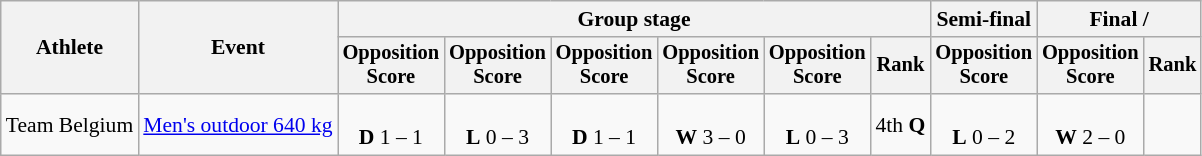<table class="wikitable" style="font-size:90%">
<tr>
<th rowspan=2>Athlete</th>
<th rowspan=2>Event</th>
<th colspan=6>Group stage</th>
<th>Semi-final</th>
<th colspan=2>Final / </th>
</tr>
<tr style="font-size:95%">
<th>Opposition<br>Score</th>
<th>Opposition<br>Score</th>
<th>Opposition<br>Score</th>
<th>Opposition<br>Score</th>
<th>Opposition<br>Score</th>
<th>Rank</th>
<th>Opposition<br>Score</th>
<th>Opposition<br>Score</th>
<th>Rank</th>
</tr>
<tr align=center>
<td align=left>Team Belgium</td>
<td align=left><a href='#'>Men's outdoor 640 kg</a></td>
<td><br> <strong>D</strong> 1 – 1</td>
<td><br> <strong>L</strong> 0 – 3</td>
<td><br> <strong>D</strong> 1 – 1</td>
<td><br> <strong>W</strong> 3 – 0</td>
<td><br> <strong>L</strong> 0 – 3</td>
<td>4th <strong>Q</strong></td>
<td><br> <strong>L</strong> 0 – 2</td>
<td><br> <strong>W</strong> 2 – 0</td>
<td></td>
</tr>
</table>
